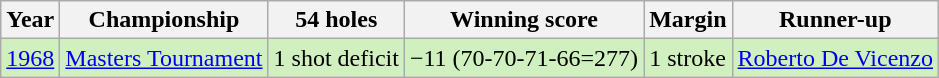<table class="wikitable">
<tr>
<th>Year</th>
<th>Championship</th>
<th>54 holes</th>
<th>Winning score</th>
<th>Margin</th>
<th>Runner-up</th>
</tr>
<tr style="background:#D0F0C0;">
<td><a href='#'>1968</a></td>
<td><a href='#'>Masters Tournament</a></td>
<td>1 shot deficit</td>
<td>−11 (70-70-71-66=277)</td>
<td>1 stroke</td>
<td> <a href='#'>Roberto De Vicenzo</a></td>
</tr>
</table>
